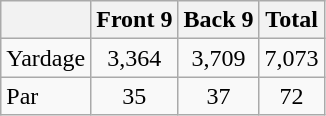<table class="wikitable">
<tr>
<th align="left"></th>
<th>Front 9</th>
<th>Back 9</th>
<th>Total</th>
</tr>
<tr>
<td>Yardage</td>
<td align="center">3,364</td>
<td align="center">3,709</td>
<td align="center">7,073</td>
</tr>
<tr>
<td>Par</td>
<td align="center">35</td>
<td align="center">37</td>
<td align="center">72</td>
</tr>
</table>
